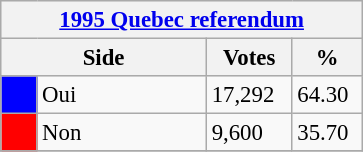<table class="wikitable" style="font-size: 95%; clear:both">
<tr style="background-color:#E9E9E9">
<th colspan=4><a href='#'>1995 Quebec referendum</a></th>
</tr>
<tr style="background-color:#E9E9E9">
<th colspan=2 style="width: 130px">Side</th>
<th style="width: 50px">Votes</th>
<th style="width: 40px">%</th>
</tr>
<tr>
<td bgcolor="blue"></td>
<td>Oui</td>
<td>17,292</td>
<td>64.30</td>
</tr>
<tr>
<td bgcolor="red"></td>
<td>Non</td>
<td>9,600</td>
<td>35.70</td>
</tr>
<tr>
</tr>
</table>
